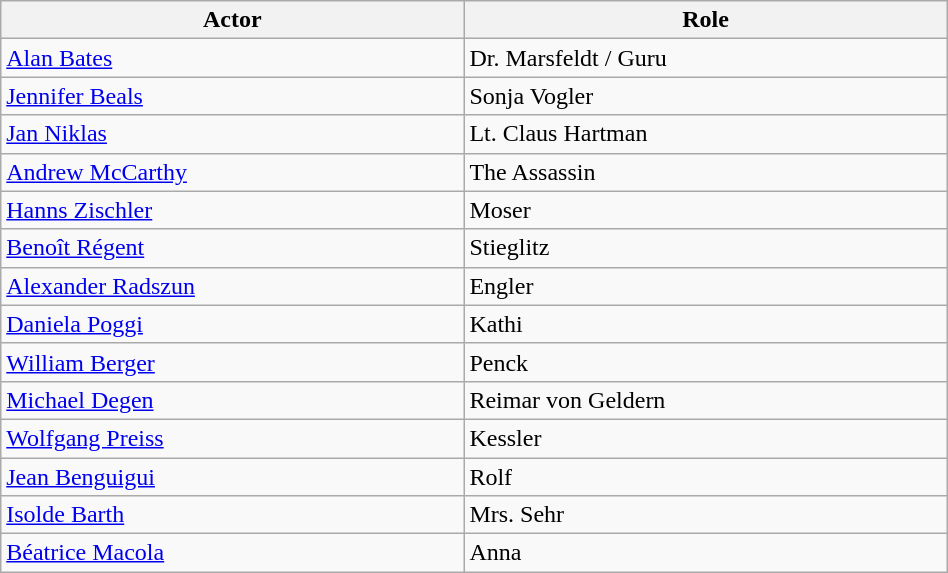<table class="wikitable" style="width:50%;">
<tr ">
<th>Actor</th>
<th>Role</th>
</tr>
<tr>
<td><a href='#'>Alan Bates</a></td>
<td>Dr. Marsfeldt / Guru</td>
</tr>
<tr>
<td><a href='#'>Jennifer Beals</a></td>
<td>Sonja Vogler</td>
</tr>
<tr>
<td><a href='#'>Jan Niklas</a></td>
<td>Lt. Claus Hartman</td>
</tr>
<tr>
<td><a href='#'>Andrew McCarthy</a></td>
<td>The Assassin</td>
</tr>
<tr>
<td><a href='#'>Hanns Zischler</a></td>
<td>Moser</td>
</tr>
<tr>
<td><a href='#'>Benoît Régent</a></td>
<td>Stieglitz</td>
</tr>
<tr>
<td><a href='#'>Alexander Radszun</a></td>
<td>Engler</td>
</tr>
<tr>
<td><a href='#'>Daniela Poggi</a></td>
<td>Kathi</td>
</tr>
<tr>
<td><a href='#'>William Berger</a></td>
<td>Penck</td>
</tr>
<tr>
<td><a href='#'>Michael Degen</a></td>
<td>Reimar von Geldern</td>
</tr>
<tr>
<td><a href='#'>Wolfgang Preiss</a></td>
<td>Kessler</td>
</tr>
<tr>
<td><a href='#'>Jean Benguigui</a></td>
<td>Rolf</td>
</tr>
<tr>
<td><a href='#'>Isolde Barth</a></td>
<td>Mrs. Sehr</td>
</tr>
<tr>
<td><a href='#'>Béatrice Macola</a></td>
<td>Anna</td>
</tr>
</table>
